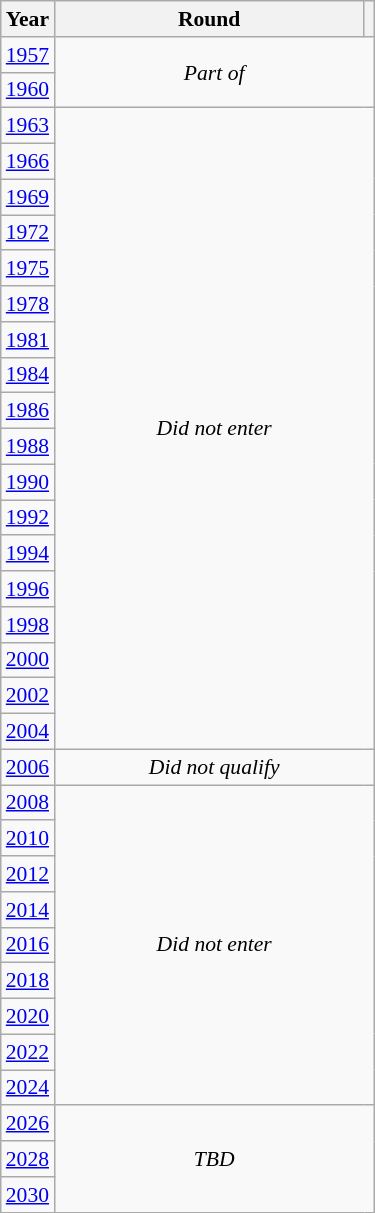<table class="wikitable" style="text-align: center; font-size:90%">
<tr>
<th>Year</th>
<th style="width:200px">Round</th>
<th></th>
</tr>
<tr>
<td><a href='#'>1957</a></td>
<td colspan="2" rowspan="2"><em>Part of </em></td>
</tr>
<tr>
<td><a href='#'>1960</a></td>
</tr>
<tr>
<td><a href='#'>1963</a></td>
<td colspan="2" rowspan="18"><em>Did not enter</em></td>
</tr>
<tr>
<td><a href='#'>1966</a></td>
</tr>
<tr>
<td><a href='#'>1969</a></td>
</tr>
<tr>
<td><a href='#'>1972</a></td>
</tr>
<tr>
<td><a href='#'>1975</a></td>
</tr>
<tr>
<td><a href='#'>1978</a></td>
</tr>
<tr>
<td><a href='#'>1981</a></td>
</tr>
<tr>
<td><a href='#'>1984</a></td>
</tr>
<tr>
<td><a href='#'>1986</a></td>
</tr>
<tr>
<td><a href='#'>1988</a></td>
</tr>
<tr>
<td><a href='#'>1990</a></td>
</tr>
<tr>
<td><a href='#'>1992</a></td>
</tr>
<tr>
<td><a href='#'>1994</a></td>
</tr>
<tr>
<td><a href='#'>1996</a></td>
</tr>
<tr>
<td><a href='#'>1998</a></td>
</tr>
<tr>
<td><a href='#'>2000</a></td>
</tr>
<tr>
<td><a href='#'>2002</a></td>
</tr>
<tr>
<td><a href='#'>2004</a></td>
</tr>
<tr>
<td><a href='#'>2006</a></td>
<td colspan="2"><em>Did not qualify</em></td>
</tr>
<tr>
<td><a href='#'>2008</a></td>
<td colspan="2" rowspan="9"><em>Did not enter</em></td>
</tr>
<tr>
<td><a href='#'>2010</a></td>
</tr>
<tr>
<td><a href='#'>2012</a></td>
</tr>
<tr>
<td><a href='#'>2014</a></td>
</tr>
<tr>
<td><a href='#'>2016</a></td>
</tr>
<tr>
<td><a href='#'>2018</a></td>
</tr>
<tr>
<td><a href='#'>2020</a></td>
</tr>
<tr>
<td><a href='#'>2022</a></td>
</tr>
<tr>
<td><a href='#'>2024</a></td>
</tr>
<tr>
<td><a href='#'>2026</a></td>
<td colspan="2" rowspan="3"><em>TBD</em></td>
</tr>
<tr>
<td><a href='#'>2028</a></td>
</tr>
<tr>
<td><a href='#'>2030</a></td>
</tr>
</table>
